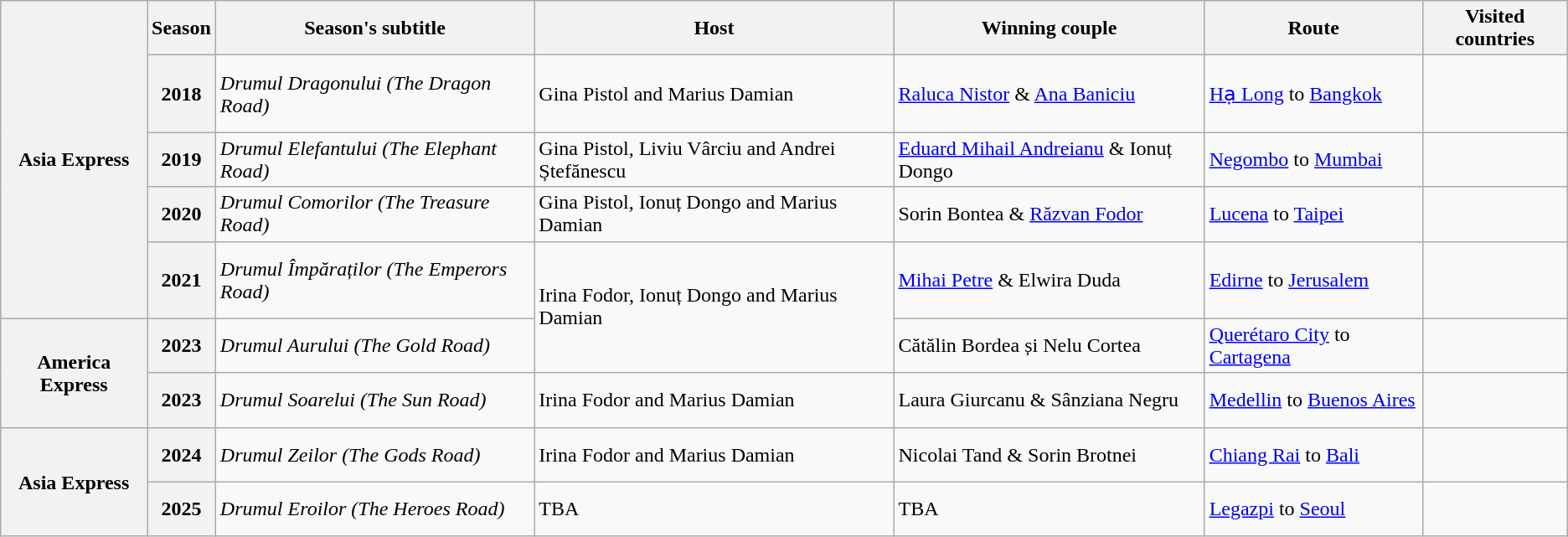<table class="wikitable">
<tr>
<th rowspan="5">Asia Express</th>
<th>Season</th>
<th>Season's subtitle</th>
<th>Host</th>
<th>Winning couple</th>
<th>Route</th>
<th>Visited countries</th>
</tr>
<tr>
<th>2018</th>
<td><em>Drumul Dragonului (The Dragon Road)</em></td>
<td>Gina Pistol and Marius Damian</td>
<td><a href='#'>Raluca Nistor</a> & <a href='#'>Ana Baniciu</a></td>
<td><a href='#'>Hạ Long</a> to <a href='#'>Bangkok</a></td>
<td><br><br><br></td>
</tr>
<tr>
<th>2019</th>
<td><em>Drumul Elefantului (The Elephant Road) </em></td>
<td>Gina Pistol, Liviu Vârciu and Andrei Ștefănescu</td>
<td><a href='#'>Eduard Mihail Andreianu</a> & Ionuț Dongo</td>
<td><a href='#'>Negombo</a> to <a href='#'>Mumbai</a></td>
<td><br></td>
</tr>
<tr>
<th>2020</th>
<td><em>Drumul Comorilor (The Treasure Road)</em></td>
<td>Gina Pistol, Ionuț Dongo and Marius Damian</td>
<td>Sorin Bontea & <a href='#'>Răzvan Fodor</a></td>
<td><a href='#'>Lucena</a> to <a href='#'>Taipei</a></td>
<td><br></td>
</tr>
<tr>
<th>2021</th>
<td><em>Drumul Împăraților (The Emperors Road)</em></td>
<td rowspan="2">Irina Fodor, Ionuț Dongo and Marius Damian</td>
<td><a href='#'>Mihai Petre</a> & Elwira Duda</td>
<td><a href='#'>Edirne</a> to <a href='#'>Jerusalem</a></td>
<td><br><br><br></td>
</tr>
<tr>
<th rowspan="2">America Express</th>
<th>2023</th>
<td><em>Drumul Aurului (The Gold Road)</em></td>
<td>Cătălin Bordea și Nelu Cortea</td>
<td><a href='#'>Querétaro City</a> to <a href='#'>Cartagena</a></td>
<td><br><br></td>
</tr>
<tr>
<th>2023</th>
<td><em>Drumul Soarelui (The Sun Road)</em></td>
<td>Irina Fodor and Marius Damian</td>
<td>Laura Giurcanu & Sânziana Negru</td>
<td><a href='#'>Medellin</a> to <a href='#'>Buenos Aires</a></td>
<td><br><br></td>
</tr>
<tr>
<th rowspan="2">Asia Express</th>
<th>2024</th>
<td><em>Drumul Zeilor (The Gods Road)</em></td>
<td>Irina Fodor and Marius Damian</td>
<td>Nicolai Tand & Sorin Brotnei</td>
<td><a href='#'>Chiang Rai</a> to <a href='#'>Bali</a></td>
<td><br><br></td>
</tr>
<tr>
<th>2025</th>
<td><em>Drumul Eroilor (The Heroes Road)</em></td>
<td>TBA</td>
<td>TBA</td>
<td><a href='#'>Legazpi</a> to <a href='#'>Seoul</a></td>
<td><br><br></td>
</tr>
</table>
